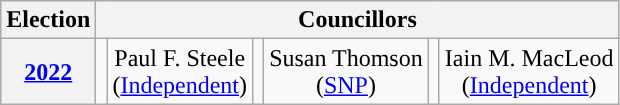<table class="wikitable" style="text-align:center">
<tr>
<th>Election</th>
<th colspan=6>Councillors</th>
</tr>
<tr>
<th><a href='#'>2022</a></th>
<td rowspan=1; style="background-color: "></td>
<td rowspan=1>Paul F. Steele<br>(<a href='#'>Independent</a>)</td>
<td rowspan=1; style="background-color: "></td>
<td rowspan=1>Susan Thomson<br>(<a href='#'>SNP</a>)</td>
<td rowspan=1; style="background-color: "></td>
<td rowspan=1>Iain M. MacLeod<br>(<a href='#'>Independent</a>)</td>
</tr>
</table>
